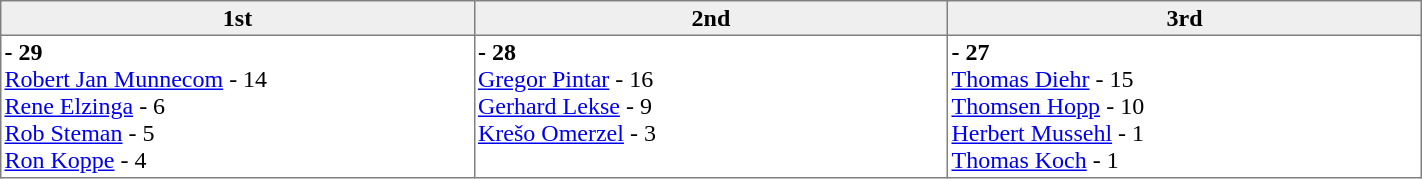<table border="1" cellpadding="2" cellspacing="0" style="width:75%; border-collapse:collapse">
<tr style="text-align:left; background:#efefef;">
<th width=15% align=center >1st</th>
<th width=15% align=center >2nd</th>
<th width=15% align=center >3rd</th>
</tr>
<tr align=left>
<td valign=top align=left ><strong> - 29</strong><br><a href='#'>Robert Jan Munnecom</a> - 14<br><a href='#'>Rene Elzinga</a> - 6<br><a href='#'>Rob Steman</a> - 5<br><a href='#'>Ron Koppe</a> - 4</td>
<td valign=top align=left ><strong> - 28</strong><br><a href='#'>Gregor Pintar</a> - 16<br><a href='#'>Gerhard Lekse</a> - 9<br><a href='#'>Krešo Omerzel</a> - 3</td>
<td valign=top align=left ><strong> - 27</strong><br><a href='#'>Thomas Diehr</a> - 15<br><a href='#'>Thomsen Hopp</a> - 10<br><a href='#'>Herbert Mussehl</a> - 1<br><a href='#'>Thomas Koch</a> - 1</td>
</tr>
</table>
